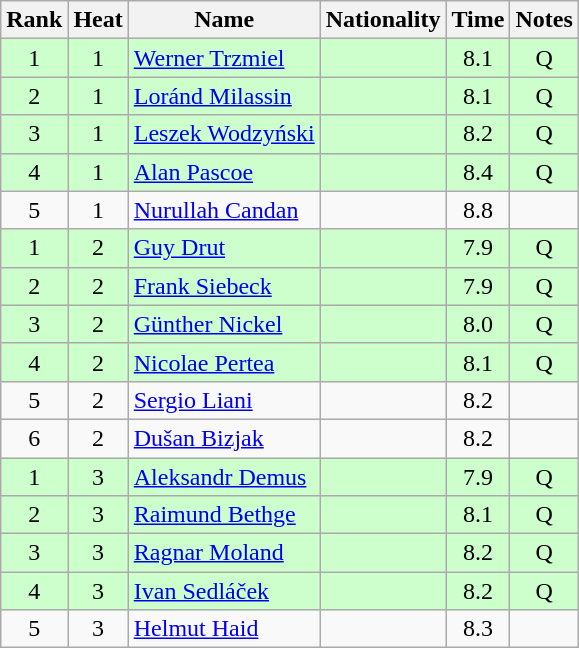<table class="wikitable sortable" style="text-align:center">
<tr>
<th>Rank</th>
<th>Heat</th>
<th>Name</th>
<th>Nationality</th>
<th>Time</th>
<th>Notes</th>
</tr>
<tr bgcolor=ccffcc>
<td>1</td>
<td>1</td>
<td align="left"><a href='#'>Werner Trzmiel</a></td>
<td align=left></td>
<td>8.1</td>
<td>Q</td>
</tr>
<tr bgcolor=ccffcc>
<td>2</td>
<td>1</td>
<td align="left"><a href='#'>Loránd Milassin</a></td>
<td align=left></td>
<td>8.1</td>
<td>Q</td>
</tr>
<tr bgcolor=ccffcc>
<td>3</td>
<td>1</td>
<td align="left"><a href='#'>Leszek Wodzyński</a></td>
<td align=left></td>
<td>8.2</td>
<td>Q</td>
</tr>
<tr bgcolor=ccffcc>
<td>4</td>
<td>1</td>
<td align="left"><a href='#'>Alan Pascoe</a></td>
<td align=left></td>
<td>8.4</td>
<td>Q</td>
</tr>
<tr>
<td>5</td>
<td>1</td>
<td align="left"><a href='#'>Nurullah Candan</a></td>
<td align=left></td>
<td>8.8</td>
<td></td>
</tr>
<tr bgcolor=ccffcc>
<td>1</td>
<td>2</td>
<td align="left"><a href='#'>Guy Drut</a></td>
<td align=left></td>
<td>7.9</td>
<td>Q</td>
</tr>
<tr bgcolor=ccffcc>
<td>2</td>
<td>2</td>
<td align="left"><a href='#'>Frank Siebeck</a></td>
<td align=left></td>
<td>7.9</td>
<td>Q</td>
</tr>
<tr bgcolor=ccffcc>
<td>3</td>
<td>2</td>
<td align="left"><a href='#'>Günther Nickel</a></td>
<td align=left></td>
<td>8.0</td>
<td>Q</td>
</tr>
<tr bgcolor=ccffcc>
<td>4</td>
<td>2</td>
<td align="left"><a href='#'>Nicolae Pertea</a></td>
<td align=left></td>
<td>8.1</td>
<td>Q</td>
</tr>
<tr>
<td>5</td>
<td>2</td>
<td align="left"><a href='#'>Sergio Liani</a></td>
<td align=left></td>
<td>8.2</td>
<td></td>
</tr>
<tr>
<td>6</td>
<td>2</td>
<td align="left"><a href='#'>Dušan Bizjak</a></td>
<td align=left></td>
<td>8.2</td>
<td></td>
</tr>
<tr bgcolor=ccffcc>
<td>1</td>
<td>3</td>
<td align="left"><a href='#'>Aleksandr Demus</a></td>
<td align=left></td>
<td>7.9</td>
<td>Q</td>
</tr>
<tr bgcolor=ccffcc>
<td>2</td>
<td>3</td>
<td align="left"><a href='#'>Raimund Bethge</a></td>
<td align=left></td>
<td>8.1</td>
<td>Q</td>
</tr>
<tr bgcolor=ccffcc>
<td>3</td>
<td>3</td>
<td align="left"><a href='#'>Ragnar Moland</a></td>
<td align=left></td>
<td>8.2</td>
<td>Q</td>
</tr>
<tr bgcolor=ccffcc>
<td>4</td>
<td>3</td>
<td align="left"><a href='#'>Ivan Sedláček</a></td>
<td align=left></td>
<td>8.2</td>
<td>Q</td>
</tr>
<tr>
<td>5</td>
<td>3</td>
<td align="left"><a href='#'>Helmut Haid</a></td>
<td align=left></td>
<td>8.3</td>
<td></td>
</tr>
</table>
